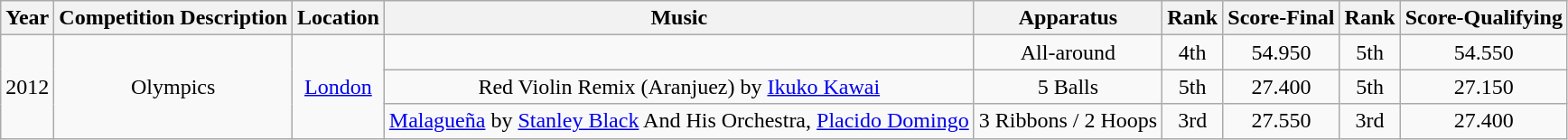<table class="wikitable" style="text-align:center">
<tr>
<th>Year</th>
<th>Competition Description</th>
<th>Location</th>
<th>Music</th>
<th>Apparatus</th>
<th>Rank</th>
<th>Score-Final</th>
<th>Rank</th>
<th>Score-Qualifying</th>
</tr>
<tr>
<td rowspan="3">2012</td>
<td rowspan="3">Olympics</td>
<td rowspan="3"><a href='#'>London</a></td>
<td></td>
<td>All-around</td>
<td>4th</td>
<td>54.950</td>
<td>5th</td>
<td>54.550</td>
</tr>
<tr>
<td>Red Violin Remix (Aranjuez) by <a href='#'>Ikuko Kawai</a></td>
<td>5 Balls</td>
<td>5th</td>
<td>27.400</td>
<td>5th</td>
<td>27.150</td>
</tr>
<tr>
<td><a href='#'>Malagueña</a> by <a href='#'>Stanley Black</a> And His Orchestra, <a href='#'>Placido Domingo</a></td>
<td>3 Ribbons / 2 Hoops</td>
<td>3rd</td>
<td>27.550</td>
<td>3rd</td>
<td>27.400</td>
</tr>
</table>
